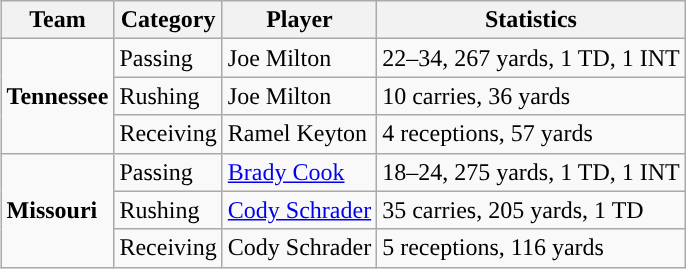<table class="wikitable" style="float: right;">
<tr>
<th>Team</th>
<th>Category</th>
<th>Player</th>
<th>Statistics</th>
</tr>
<tr>
<td rowspan=3><strong>Tennessee</strong></td>
<td>Passing</td>
<td>Joe Milton</td>
<td>22–34, 267 yards, 1 TD, 1 INT</td>
</tr>
<tr>
<td>Rushing</td>
<td>Joe Milton</td>
<td>10 carries, 36 yards</td>
</tr>
<tr>
<td>Receiving</td>
<td>Ramel Keyton</td>
<td>4 receptions, 57 yards</td>
</tr>
<tr>
<td rowspan=3><strong>Missouri</strong></td>
<td>Passing</td>
<td><a href='#'>Brady Cook</a></td>
<td>18–24, 275 yards, 1 TD, 1 INT</td>
</tr>
<tr>
<td>Rushing</td>
<td><a href='#'>Cody Schrader</a></td>
<td>35 carries, 205 yards, 1 TD</td>
</tr>
<tr>
<td>Receiving</td>
<td>Cody Schrader</td>
<td>5 receptions, 116 yards</td>
</tr>
</table>
